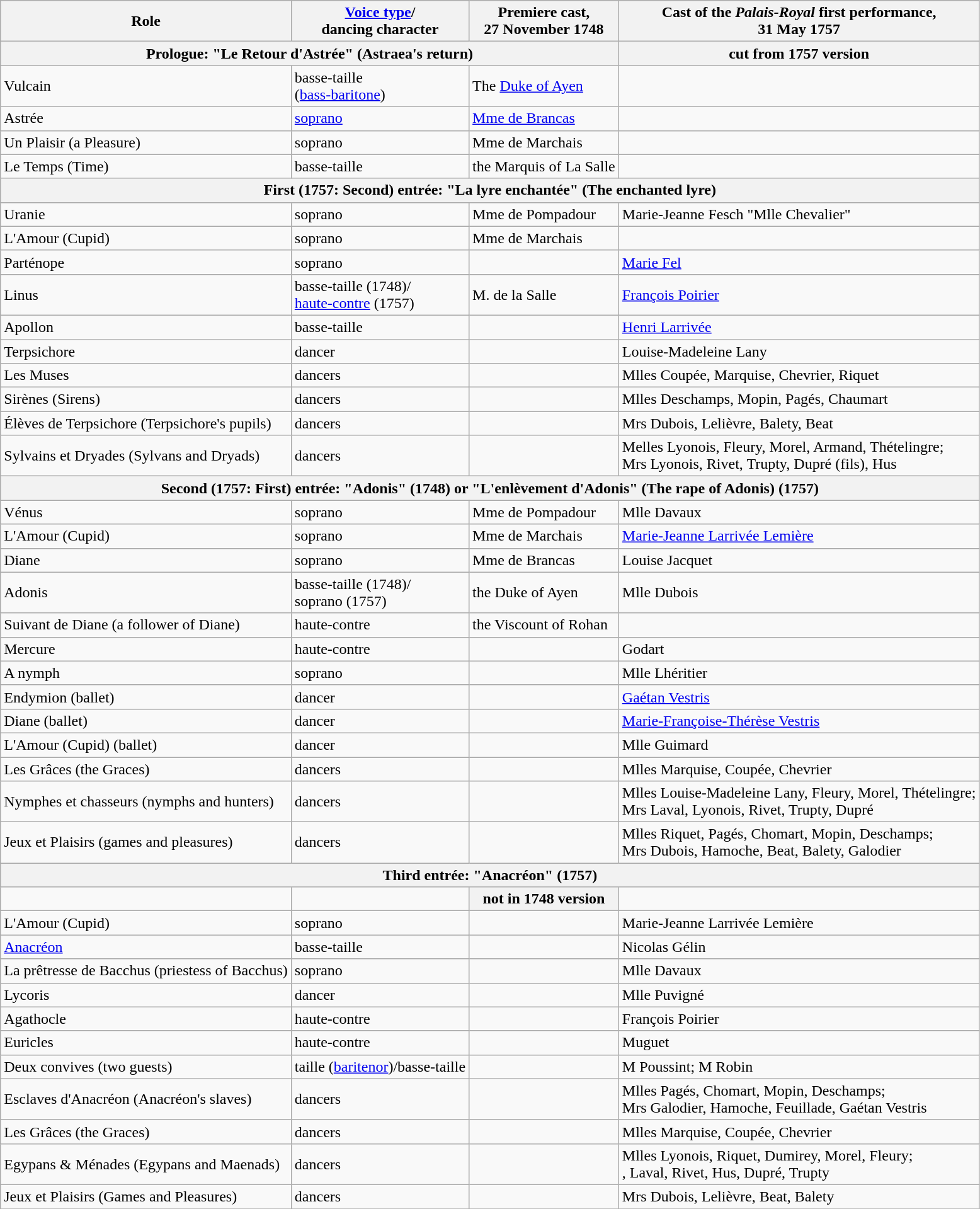<table class="wikitable">
<tr>
<th>Role</th>
<th><a href='#'>Voice type</a>/<br>dancing character</th>
<th>Premiere cast,<br> 27 November 1748</th>
<th>Cast of the <em>Palais-Royal</em> first performance,<br> 31 May 1757</th>
</tr>
<tr>
<th colspan="3">Prologue: "Le Retour d'Astrée" (Astraea's return)</th>
<th>cut from 1757 version</th>
</tr>
<tr>
<td>Vulcain</td>
<td>basse-taille<br> (<a href='#'>bass-baritone</a>)</td>
<td>The <a href='#'>Duke of Ayen</a></td>
<td></td>
</tr>
<tr>
<td>Astrée</td>
<td><a href='#'>soprano</a></td>
<td><a href='#'>Mme de Brancas</a></td>
<td></td>
</tr>
<tr>
<td>Un Plaisir (a Pleasure)</td>
<td>soprano</td>
<td>Mme de Marchais </td>
<td></td>
</tr>
<tr>
<td>Le Temps (Time)</td>
<td>basse-taille</td>
<td>the Marquis of La Salle</td>
<td></td>
</tr>
<tr>
<th colspan="4">First (1757: Second) entrée: "La lyre enchantée" (The enchanted lyre)</th>
</tr>
<tr>
<td>Uranie</td>
<td>soprano</td>
<td>Mme de Pompadour</td>
<td>Marie-Jeanne Fesch "Mlle Chevalier"</td>
</tr>
<tr>
<td>L'Amour (Cupid)</td>
<td>soprano</td>
<td>Mme de Marchais</td>
<td align=center></td>
</tr>
<tr>
<td>Parténope</td>
<td>soprano</td>
<td align=center></td>
<td><a href='#'>Marie Fel</a></td>
</tr>
<tr>
<td>Linus</td>
<td>basse-taille (1748)/<br><a href='#'>haute-contre</a> (1757)</td>
<td>M. de la Salle</td>
<td><a href='#'>François Poirier</a></td>
</tr>
<tr>
<td>Apollon</td>
<td>basse-taille</td>
<td align=center></td>
<td><a href='#'>Henri Larrivée</a></td>
</tr>
<tr>
<td>Terpsichore</td>
<td>dancer</td>
<td></td>
<td>Louise-Madeleine Lany</td>
</tr>
<tr>
<td>Les Muses</td>
<td>dancers</td>
<td></td>
<td>Mlles Coupée, Marquise, Chevrier, Riquet</td>
</tr>
<tr>
<td>Sirènes (Sirens)</td>
<td>dancers</td>
<td></td>
<td>Mlles Deschamps, Mopin, Pagés, Chaumart</td>
</tr>
<tr>
<td>Élèves de Terpsichore (Terpsichore's pupils)</td>
<td>dancers</td>
<td></td>
<td>Mrs Dubois, Lelièvre, Balety, Beat</td>
</tr>
<tr>
<td>Sylvains et Dryades (Sylvans and Dryads)</td>
<td>dancers</td>
<td></td>
<td>Melles Lyonois, Fleury, Morel, Armand, Thételingre;<br> Mrs Lyonois, Rivet, Trupty, Dupré (fils), Hus</td>
</tr>
<tr>
<th colspan="4">Second (1757: First) entrée: "Adonis" (1748) or "L'enlèvement d'Adonis" (The rape of Adonis) (1757)</th>
</tr>
<tr>
<td>Vénus</td>
<td>soprano</td>
<td>Mme de Pompadour</td>
<td>Mlle Davaux</td>
</tr>
<tr>
<td>L'Amour (Cupid)</td>
<td>soprano</td>
<td>Mme de Marchais</td>
<td><a href='#'>Marie-Jeanne Larrivée Lemière</a></td>
</tr>
<tr>
<td>Diane</td>
<td>soprano</td>
<td>Mme de Brancas</td>
<td>Louise Jacquet</td>
</tr>
<tr>
<td>Adonis</td>
<td>basse-taille (1748)/<br> soprano (1757)</td>
<td>the Duke of Ayen</td>
<td>Mlle Dubois</td>
</tr>
<tr>
<td>Suivant de Diane (a follower of Diane)</td>
<td>haute-contre</td>
<td>the Viscount of Rohan</td>
<td align=center></td>
</tr>
<tr>
<td>Mercure</td>
<td>haute-contre</td>
<td align=center></td>
<td>Godart</td>
</tr>
<tr>
<td>A nymph</td>
<td>soprano</td>
<td></td>
<td>Mlle Lhéritier</td>
</tr>
<tr>
<td>Endymion (ballet)</td>
<td>dancer</td>
<td></td>
<td><a href='#'>Gaétan Vestris</a></td>
</tr>
<tr>
<td>Diane (ballet)</td>
<td>dancer</td>
<td></td>
<td><a href='#'>Marie-Françoise-Thérèse Vestris</a></td>
</tr>
<tr>
<td>L'Amour (Cupid) (ballet)</td>
<td>dancer</td>
<td></td>
<td>Mlle Guimard</td>
</tr>
<tr>
<td>Les Grâces (the Graces)</td>
<td>dancers</td>
<td></td>
<td>Mlles Marquise, Coupée, Chevrier</td>
</tr>
<tr>
<td>Nymphes et chasseurs (nymphs and hunters)</td>
<td>dancers</td>
<td></td>
<td>Mlles Louise-Madeleine Lany, Fleury, Morel, Thételingre;<br> Mrs Laval, Lyonois, Rivet, Trupty, Dupré</td>
</tr>
<tr>
<td>Jeux et Plaisirs (games and pleasures)</td>
<td>dancers</td>
<td></td>
<td>Mlles Riquet, Pagés, Chomart, Mopin, Deschamps;<br> Mrs Dubois, Hamoche, Beat, Balety, Galodier</td>
</tr>
<tr>
<th colspan="4">Third entrée: "Anacréon" (1757)</th>
</tr>
<tr>
<td></td>
<td></td>
<th align=center>not in 1748 version</th>
<td></td>
</tr>
<tr>
<td>L'Amour (Cupid)</td>
<td>soprano</td>
<td></td>
<td>Marie-Jeanne Larrivée Lemière</td>
</tr>
<tr>
<td><a href='#'>Anacréon</a></td>
<td>basse-taille</td>
<td></td>
<td>Nicolas Gélin</td>
</tr>
<tr>
<td>La prêtresse de Bacchus (priestess of Bacchus)</td>
<td>soprano</td>
<td></td>
<td>Mlle Davaux</td>
</tr>
<tr>
<td>Lycoris</td>
<td>dancer</td>
<td></td>
<td>Mlle Puvigné</td>
</tr>
<tr>
<td>Agathocle</td>
<td>haute-contre</td>
<td></td>
<td>François Poirier</td>
</tr>
<tr>
<td>Euricles</td>
<td>haute-contre</td>
<td></td>
<td>Muguet</td>
</tr>
<tr>
<td>Deux convives (two guests)</td>
<td>taille (<a href='#'>baritenor</a>)/basse-taille</td>
<td></td>
<td>M Poussint; M Robin</td>
</tr>
<tr>
<td>Esclaves d'Anacréon (Anacréon's slaves)</td>
<td>dancers</td>
<td></td>
<td>Mlles Pagés, Chomart, Mopin, Deschamps;<br> Mrs Galodier, Hamoche, Feuillade, Gaétan Vestris</td>
</tr>
<tr>
<td>Les Grâces (the Graces)</td>
<td>dancers</td>
<td></td>
<td>Mlles Marquise, Coupée, Chevrier</td>
</tr>
<tr>
<td>Egypans & Ménades (Egypans and Maenads)</td>
<td>dancers</td>
<td></td>
<td>Mlles Lyonois, Riquet, Dumirey, Morel, Fleury;<br>, Laval, Rivet, Hus, Dupré, Trupty</td>
</tr>
<tr>
<td>Jeux et Plaisirs (Games and Pleasures)</td>
<td>dancers</td>
<td></td>
<td>Mrs Dubois, Lelièvre, Beat, Balety</td>
</tr>
<tr>
</tr>
</table>
